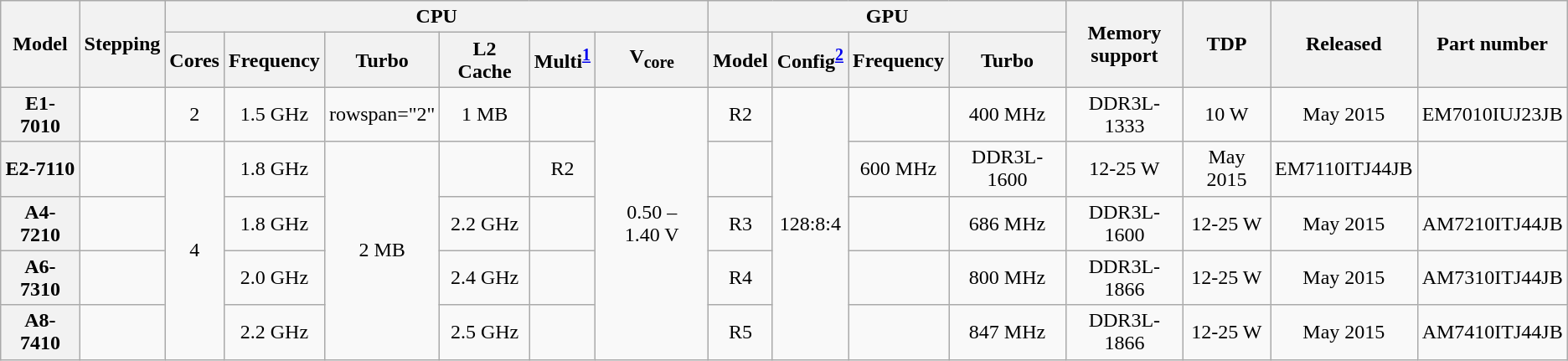<table class="wikitable" style="text-align: center">
<tr>
<th rowspan="2">Model</th>
<th rowspan="2">Stepping</th>
<th colspan="6">CPU</th>
<th colspan="4">GPU</th>
<th rowspan="2">Memory<br>support</th>
<th rowspan="2">TDP</th>
<th rowspan="2">Released</th>
<th rowspan="2">Part number</th>
</tr>
<tr>
<th>Cores</th>
<th>Frequency</th>
<th>Turbo</th>
<th>L2 Cache</th>
<th>Multi<sup><a href='#'>1</a></sup></th>
<th>V<sub>core</sub></th>
<th>Model</th>
<th>Config<sup><a href='#'>2</a></sup></th>
<th>Frequency</th>
<th>Turbo</th>
</tr>
<tr>
<th>E1-7010</th>
<td></td>
<td>2</td>
<td>1.5 GHz</td>
<td>rowspan="2" </td>
<td>1 MB</td>
<td></td>
<td rowspan="5">0.50 – 1.40 V</td>
<td>R2</td>
<td rowspan="5">128:8:4</td>
<td></td>
<td>400 MHz</td>
<td>DDR3L-1333</td>
<td>10 W</td>
<td>May 2015</td>
<td>EM7010IUJ23JB</td>
</tr>
<tr>
<th>E2-7110</th>
<td></td>
<td rowspan="4">4</td>
<td>1.8 GHz</td>
<td rowspan="4">2 MB</td>
<td></td>
<td>R2</td>
<td></td>
<td>600 MHz</td>
<td>DDR3L-1600</td>
<td>12-25 W</td>
<td>May 2015</td>
<td>EM7110ITJ44JB</td>
</tr>
<tr>
<th>A4-7210</th>
<td></td>
<td>1.8 GHz</td>
<td>2.2 GHz</td>
<td></td>
<td>R3</td>
<td></td>
<td>686 MHz</td>
<td>DDR3L-1600</td>
<td>12-25 W</td>
<td>May 2015</td>
<td>AM7210ITJ44JB</td>
</tr>
<tr>
<th>A6-7310</th>
<td></td>
<td>2.0 GHz</td>
<td>2.4 GHz</td>
<td></td>
<td>R4</td>
<td></td>
<td>800 MHz</td>
<td>DDR3L-1866</td>
<td>12-25 W</td>
<td>May 2015</td>
<td>AM7310ITJ44JB</td>
</tr>
<tr>
<th>A8-7410</th>
<td></td>
<td>2.2 GHz</td>
<td>2.5 GHz</td>
<td></td>
<td>R5</td>
<td></td>
<td>847 MHz</td>
<td>DDR3L-1866</td>
<td>12-25 W</td>
<td>May 2015</td>
<td>AM7410ITJ44JB</td>
</tr>
</table>
